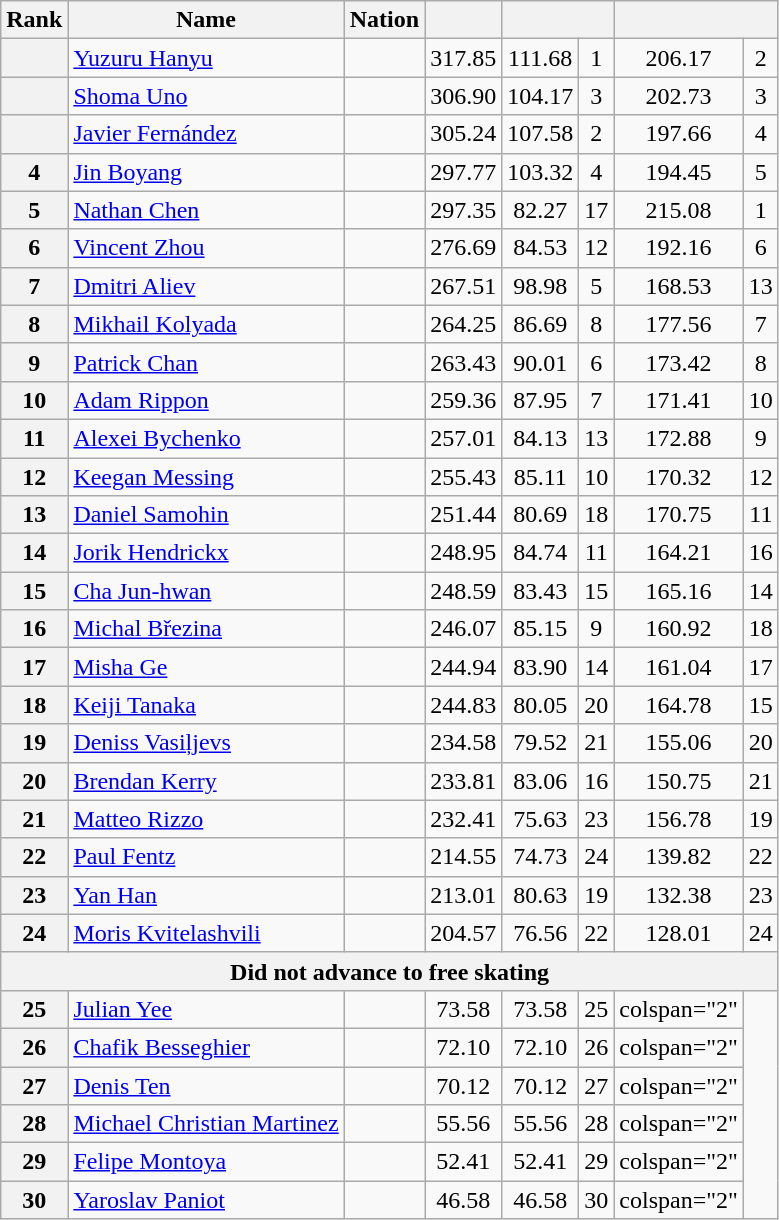<table class="wikitable sortable" style="text-align:center">
<tr>
<th>Rank</th>
<th>Name</th>
<th>Nation</th>
<th></th>
<th colspan=2></th>
<th colspan=2></th>
</tr>
<tr>
<th></th>
<td align="left"><a href='#'>Yuzuru Hanyu</a></td>
<td align="left"></td>
<td>317.85</td>
<td>111.68</td>
<td>1</td>
<td>206.17</td>
<td>2</td>
</tr>
<tr>
<th></th>
<td align="left"><a href='#'>Shoma Uno</a></td>
<td align="left"></td>
<td>306.90</td>
<td>104.17</td>
<td>3</td>
<td>202.73</td>
<td>3</td>
</tr>
<tr>
<th></th>
<td align="left"><a href='#'>Javier Fernández</a></td>
<td align="left"></td>
<td>305.24</td>
<td>107.58</td>
<td>2</td>
<td>197.66</td>
<td>4</td>
</tr>
<tr>
<th>4</th>
<td align=left><a href='#'>Jin Boyang</a></td>
<td align=left></td>
<td>297.77</td>
<td>103.32</td>
<td>4</td>
<td>194.45</td>
<td>5</td>
</tr>
<tr>
<th>5</th>
<td align="left"><a href='#'>Nathan Chen</a></td>
<td align="left"></td>
<td>297.35</td>
<td>82.27</td>
<td>17</td>
<td>215.08</td>
<td>1</td>
</tr>
<tr>
<th>6</th>
<td align=left><a href='#'>Vincent Zhou</a></td>
<td align=left></td>
<td>276.69</td>
<td>84.53</td>
<td>12</td>
<td>192.16</td>
<td>6</td>
</tr>
<tr>
<th>7</th>
<td align=left><a href='#'>Dmitri Aliev</a></td>
<td align=left></td>
<td>267.51</td>
<td>98.98</td>
<td>5</td>
<td>168.53</td>
<td>13</td>
</tr>
<tr>
<th>8</th>
<td align="left"><a href='#'>Mikhail Kolyada</a></td>
<td align="left"></td>
<td>264.25</td>
<td>86.69</td>
<td>8</td>
<td>177.56</td>
<td>7</td>
</tr>
<tr>
<th>9</th>
<td align=left><a href='#'>Patrick Chan</a></td>
<td align=left></td>
<td>263.43</td>
<td>90.01</td>
<td>6</td>
<td>173.42</td>
<td>8</td>
</tr>
<tr>
<th>10</th>
<td align=left><a href='#'>Adam Rippon</a></td>
<td align=left></td>
<td>259.36</td>
<td>87.95</td>
<td>7</td>
<td>171.41</td>
<td>10</td>
</tr>
<tr>
<th>11</th>
<td align=left><a href='#'>Alexei Bychenko</a></td>
<td align=left></td>
<td>257.01</td>
<td>84.13</td>
<td>13</td>
<td>172.88</td>
<td>9</td>
</tr>
<tr>
<th>12</th>
<td align=left><a href='#'>Keegan Messing</a></td>
<td align=left></td>
<td>255.43</td>
<td>85.11</td>
<td>10</td>
<td>170.32</td>
<td>12</td>
</tr>
<tr>
<th>13</th>
<td align=left><a href='#'>Daniel Samohin</a></td>
<td align=left></td>
<td>251.44</td>
<td>80.69</td>
<td>18</td>
<td>170.75</td>
<td>11</td>
</tr>
<tr>
<th>14</th>
<td align=left><a href='#'>Jorik Hendrickx</a></td>
<td align=left></td>
<td>248.95</td>
<td>84.74</td>
<td>11</td>
<td>164.21</td>
<td>16</td>
</tr>
<tr>
<th>15</th>
<td align=left><a href='#'>Cha Jun-hwan</a></td>
<td align=left></td>
<td>248.59</td>
<td>83.43</td>
<td>15</td>
<td>165.16</td>
<td>14</td>
</tr>
<tr>
<th>16</th>
<td align=left><a href='#'>Michal Březina</a></td>
<td align=left></td>
<td>246.07</td>
<td>85.15</td>
<td>9</td>
<td>160.92</td>
<td>18</td>
</tr>
<tr>
<th>17</th>
<td align=left><a href='#'>Misha Ge</a></td>
<td align=left></td>
<td>244.94</td>
<td>83.90</td>
<td>14</td>
<td>161.04</td>
<td>17</td>
</tr>
<tr>
<th>18</th>
<td align=left><a href='#'>Keiji Tanaka</a></td>
<td align=left></td>
<td>244.83</td>
<td>80.05</td>
<td>20</td>
<td>164.78</td>
<td>15</td>
</tr>
<tr>
<th>19</th>
<td align=left><a href='#'>Deniss Vasiļjevs</a></td>
<td align=left></td>
<td>234.58</td>
<td>79.52</td>
<td>21</td>
<td>155.06</td>
<td>20</td>
</tr>
<tr>
<th>20</th>
<td align=left><a href='#'>Brendan Kerry</a></td>
<td align=left></td>
<td>233.81</td>
<td>83.06</td>
<td>16</td>
<td>150.75</td>
<td>21</td>
</tr>
<tr>
<th>21</th>
<td align=left><a href='#'>Matteo Rizzo</a></td>
<td align=left></td>
<td>232.41</td>
<td>75.63</td>
<td>23</td>
<td>156.78</td>
<td>19</td>
</tr>
<tr>
<th>22</th>
<td align=left><a href='#'>Paul Fentz</a></td>
<td align=left></td>
<td>214.55</td>
<td>74.73</td>
<td>24</td>
<td>139.82</td>
<td>22</td>
</tr>
<tr>
<th>23</th>
<td align=left><a href='#'>Yan Han</a></td>
<td align=left></td>
<td>213.01</td>
<td>80.63</td>
<td>19</td>
<td>132.38</td>
<td>23</td>
</tr>
<tr>
<th>24</th>
<td align=left><a href='#'>Moris Kvitelashvili</a></td>
<td align=left></td>
<td>204.57</td>
<td>76.56</td>
<td>22</td>
<td>128.01</td>
<td>24</td>
</tr>
<tr>
<th colspan="8">Did not advance to free skating</th>
</tr>
<tr>
<th>25</th>
<td align=left><a href='#'>Julian Yee</a></td>
<td align=left></td>
<td>73.58</td>
<td>73.58</td>
<td>25</td>
<td>colspan="2" </td>
</tr>
<tr>
<th>26</th>
<td align=left><a href='#'>Chafik Besseghier</a></td>
<td align=left></td>
<td>72.10</td>
<td>72.10</td>
<td>26</td>
<td>colspan="2" </td>
</tr>
<tr>
<th>27</th>
<td align=left><a href='#'>Denis Ten</a></td>
<td align=left></td>
<td>70.12</td>
<td>70.12</td>
<td>27</td>
<td>colspan="2" </td>
</tr>
<tr>
<th>28</th>
<td align=left><a href='#'>Michael Christian Martinez</a></td>
<td align=left></td>
<td>55.56</td>
<td>55.56</td>
<td>28</td>
<td>colspan="2" </td>
</tr>
<tr>
<th>29</th>
<td align=left><a href='#'>Felipe Montoya</a></td>
<td align=left></td>
<td>52.41</td>
<td>52.41</td>
<td>29</td>
<td>colspan="2" </td>
</tr>
<tr>
<th>30</th>
<td align=left><a href='#'>Yaroslav Paniot</a></td>
<td align=left></td>
<td>46.58</td>
<td>46.58</td>
<td>30</td>
<td>colspan="2" </td>
</tr>
</table>
